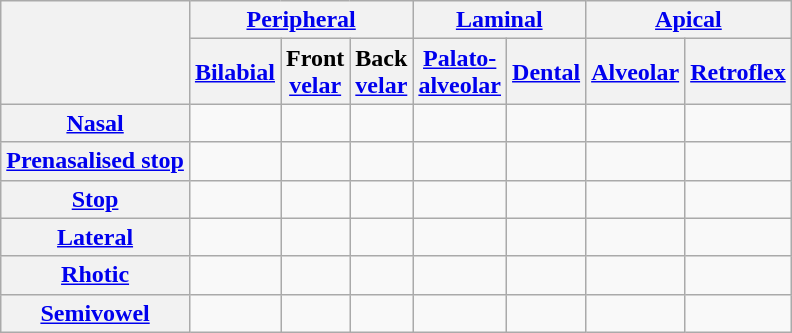<table class="wikitable" style="text-align: center">
<tr>
<th rowspan="2"></th>
<th scope="col" colspan="3"><a href='#'>Peripheral</a></th>
<th scope="col" colspan="2"><a href='#'>Laminal</a></th>
<th scope="col" colspan="2"><a href='#'>Apical</a></th>
</tr>
<tr>
<th scope="col"><a href='#'>Bilabial</a></th>
<th scope="col">Front<br><a href='#'>velar</a></th>
<th scope="col">Back<br><a href='#'>velar</a></th>
<th scope="col"><a href='#'>Palato-<br>alveolar</a></th>
<th scope="col"><a href='#'>Dental</a></th>
<th scope="col"><a href='#'>Alveolar</a></th>
<th scope="col"><a href='#'>Retroflex</a></th>
</tr>
<tr>
<th scope="row"><a href='#'>Nasal</a></th>
<td> </td>
<td> </td>
<td> </td>
<td> </td>
<td> </td>
<td> </td>
<td> </td>
</tr>
<tr>
<th scope="row"><a href='#'>Prenasalised stop</a></th>
<td> </td>
<td> </td>
<td> </td>
<td> </td>
<td> </td>
<td> </td>
<td> </td>
</tr>
<tr>
<th scope="row"><a href='#'>Stop</a></th>
<td> </td>
<td> </td>
<td> </td>
<td> </td>
<td> </td>
<td> </td>
<td> </td>
</tr>
<tr>
<th scope="row"><a href='#'>Lateral</a></th>
<td></td>
<td></td>
<td></td>
<td> </td>
<td> </td>
<td> </td>
<td> </td>
</tr>
<tr>
<th scope="row"><a href='#'>Rhotic</a></th>
<td></td>
<td></td>
<td></td>
<td></td>
<td></td>
<td> </td>
<td> </td>
</tr>
<tr>
<th scope="row"><a href='#'>Semivowel</a></th>
<td> </td>
<td></td>
<td></td>
<td> </td>
<td></td>
<td></td>
<td></td>
</tr>
</table>
